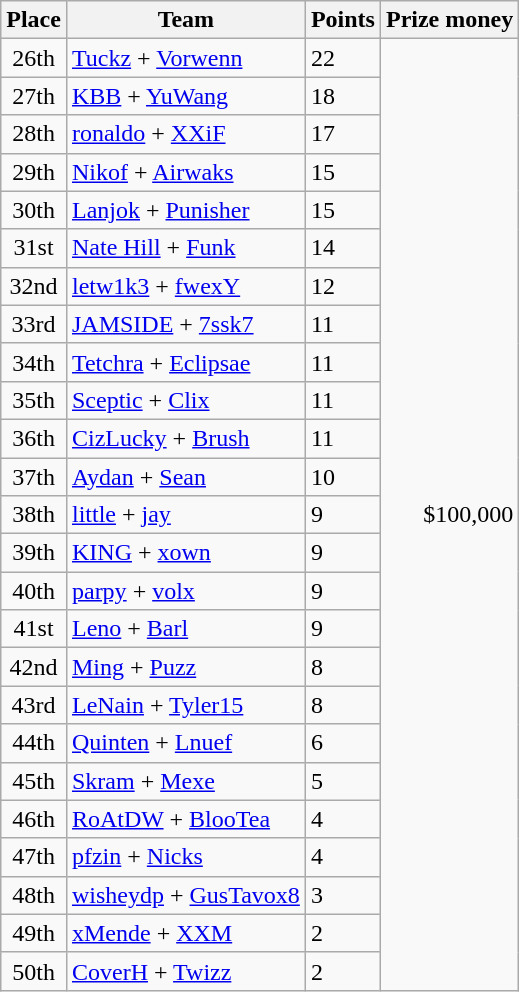<table class="wikitable" style="display: inline-table; margin-left: 50px;text-align:left">
<tr>
<th>Place</th>
<th>Team</th>
<th>Points</th>
<th>Prize money</th>
</tr>
<tr>
<td style="text-align:center">26th</td>
<td><a href='#'>Tuckz</a> + <a href='#'>Vorwenn</a></td>
<td>22</td>
<td style="text-align:right" rowspan="25">$100,000</td>
</tr>
<tr>
<td style="text-align:center">27th</td>
<td><a href='#'>KBB</a> + <a href='#'>YuWang</a></td>
<td>18</td>
</tr>
<tr>
<td style="text-align:center">28th</td>
<td><a href='#'>ronaldo</a> + <a href='#'>XXiF</a></td>
<td>17</td>
</tr>
<tr>
<td style="text-align:center">29th</td>
<td><a href='#'>Nikof</a> + <a href='#'>Airwaks</a></td>
<td>15</td>
</tr>
<tr>
<td style="text-align:center">30th</td>
<td><a href='#'>Lanjok</a> + <a href='#'>Punisher</a></td>
<td>15</td>
</tr>
<tr>
<td style="text-align:center">31st</td>
<td><a href='#'>Nate Hill</a> + <a href='#'>Funk</a></td>
<td>14</td>
</tr>
<tr>
<td style="text-align:center">32nd</td>
<td><a href='#'>letw1k3</a> + <a href='#'>fwexY</a></td>
<td>12</td>
</tr>
<tr>
<td style="text-align:center">33rd</td>
<td><a href='#'>JAMSIDE</a> + <a href='#'>7ssk7</a></td>
<td>11</td>
</tr>
<tr>
<td style="text-align:center">34th</td>
<td><a href='#'>Tetchra</a> + <a href='#'>Eclipsae</a></td>
<td>11</td>
</tr>
<tr>
<td style="text-align:center">35th</td>
<td><a href='#'>Sceptic</a> + <a href='#'>Clix</a></td>
<td>11</td>
</tr>
<tr>
<td style="text-align:center">36th</td>
<td><a href='#'>CizLucky</a> + <a href='#'>Brush</a></td>
<td>11</td>
</tr>
<tr>
<td style="text-align:center">37th</td>
<td><a href='#'>Aydan</a> + <a href='#'>Sean</a></td>
<td>10</td>
</tr>
<tr>
<td style="text-align:center">38th</td>
<td><a href='#'>little</a> + <a href='#'>jay</a></td>
<td>9</td>
</tr>
<tr>
<td style="text-align:center">39th</td>
<td><a href='#'>KING</a> + <a href='#'>xown</a></td>
<td>9</td>
</tr>
<tr>
<td style="text-align:center">40th</td>
<td><a href='#'>parpy</a> + <a href='#'>volx</a></td>
<td>9</td>
</tr>
<tr>
<td style="text-align:center">41st</td>
<td><a href='#'>Leno</a> + <a href='#'>Barl</a></td>
<td>9</td>
</tr>
<tr>
<td style="text-align:center">42nd</td>
<td><a href='#'>Ming</a> + <a href='#'>Puzz</a></td>
<td>8</td>
</tr>
<tr>
<td style="text-align:center">43rd</td>
<td><a href='#'>LeNain</a> + <a href='#'>Tyler15</a></td>
<td>8</td>
</tr>
<tr>
<td style="text-align:center">44th</td>
<td><a href='#'>Quinten</a> + <a href='#'>Lnuef</a></td>
<td>6</td>
</tr>
<tr>
<td style="text-align:center">45th</td>
<td><a href='#'>Skram</a> + <a href='#'>Mexe</a></td>
<td>5</td>
</tr>
<tr>
<td style="text-align:center">46th</td>
<td><a href='#'>RoAtDW</a> + <a href='#'>BlooTea</a></td>
<td>4</td>
</tr>
<tr>
<td style="text-align:center">47th</td>
<td><a href='#'>pfzin</a> + <a href='#'>Nicks</a></td>
<td>4</td>
</tr>
<tr>
<td style="text-align:center">48th</td>
<td><a href='#'>wisheydp</a> + <a href='#'>GusTavox8</a></td>
<td>3</td>
</tr>
<tr>
<td style="text-align:center">49th</td>
<td><a href='#'>xMende</a> + <a href='#'>XXM</a></td>
<td>2</td>
</tr>
<tr>
<td style="text-align:center">50th</td>
<td><a href='#'>CoverH</a> + <a href='#'>Twizz</a></td>
<td>2</td>
</tr>
</table>
